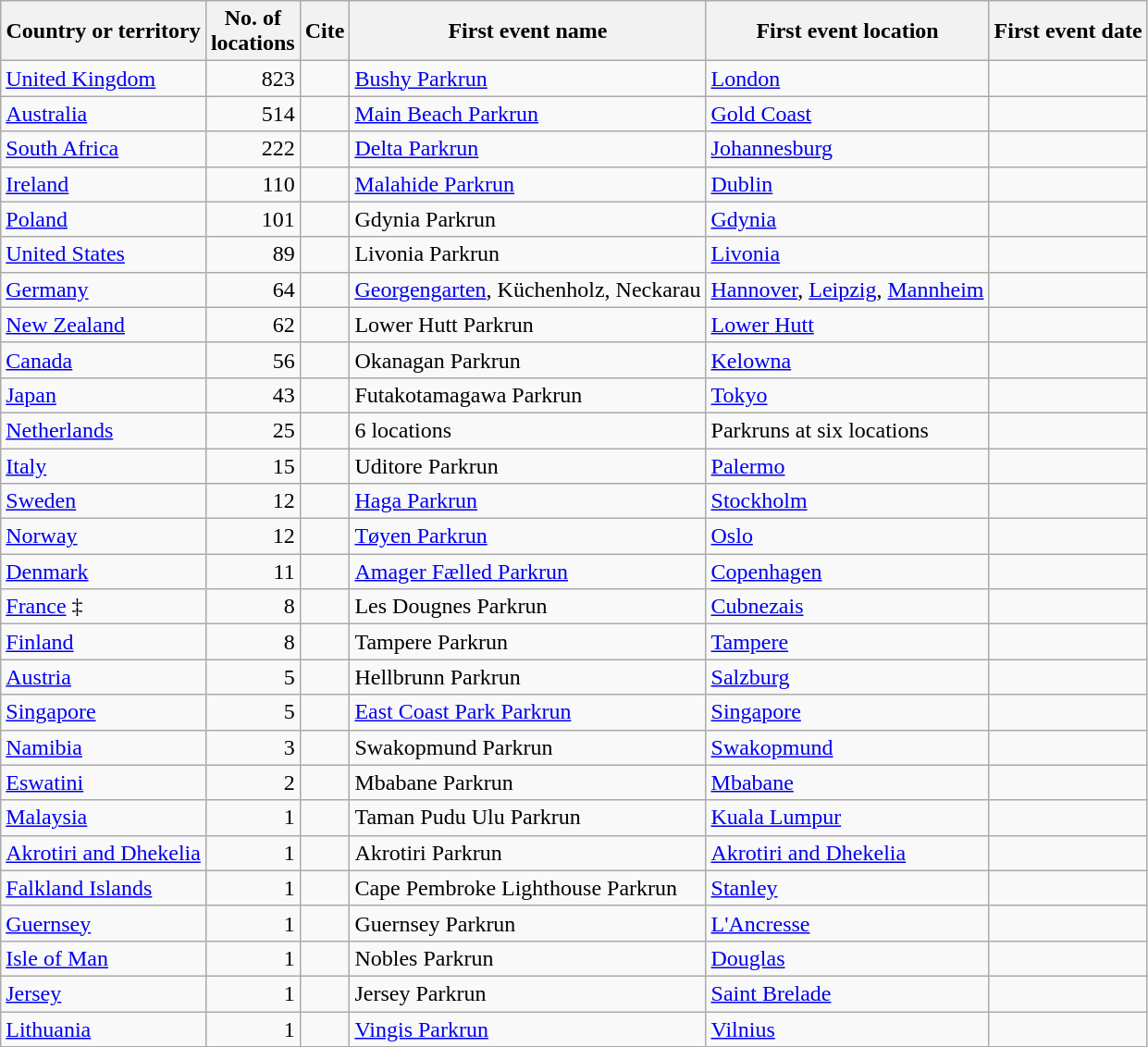<table class="wikitable sortable">
<tr>
<th>Country or territory</th>
<th data-sort-type="number">No. of<br>locations</th>
<th>Cite</th>
<th>First event name</th>
<th>First event location</th>
<th>First event date</th>
</tr>
<tr>
<td> <a href='#'>United Kingdom</a></td>
<td align=right>823</td>
<td></td>
<td><a href='#'>Bushy Parkrun</a></td>
<td><a href='#'>London</a></td>
<td></td>
</tr>
<tr>
<td> <a href='#'>Australia</a></td>
<td align="right">514</td>
<td></td>
<td><a href='#'>Main Beach Parkrun</a></td>
<td><a href='#'>Gold Coast</a></td>
<td></td>
</tr>
<tr>
<td> <a href='#'>South Africa</a></td>
<td align=right>222</td>
<td></td>
<td><a href='#'>Delta Parkrun</a></td>
<td><a href='#'>Johannesburg</a></td>
<td></td>
</tr>
<tr>
<td> <a href='#'>Ireland</a></td>
<td align=right>110</td>
<td></td>
<td><a href='#'>Malahide Parkrun</a></td>
<td><a href='#'>Dublin</a></td>
<td></td>
</tr>
<tr>
<td> <a href='#'>Poland</a></td>
<td align=right>101</td>
<td></td>
<td>Gdynia Parkrun</td>
<td><a href='#'>Gdynia</a></td>
<td></td>
</tr>
<tr>
<td> <a href='#'>United States</a></td>
<td align=right>89</td>
<td></td>
<td>Livonia Parkrun</td>
<td><a href='#'>Livonia</a></td>
<td></td>
</tr>
<tr>
<td> <a href='#'>Germany</a></td>
<td align="right">64</td>
<td></td>
<td><a href='#'>Georgengarten</a>, Küchenholz, Neckarau</td>
<td><a href='#'>Hannover</a>, <a href='#'>Leipzig</a>, <a href='#'>Mannheim</a></td>
<td></td>
</tr>
<tr>
<td> <a href='#'>New Zealand</a></td>
<td align=right>62</td>
<td></td>
<td>Lower Hutt Parkrun</td>
<td><a href='#'>Lower Hutt</a></td>
<td></td>
</tr>
<tr>
<td> <a href='#'>Canada</a></td>
<td align="right">56</td>
<td></td>
<td>Okanagan Parkrun</td>
<td><a href='#'>Kelowna</a></td>
<td></td>
</tr>
<tr>
<td> <a href='#'>Japan</a></td>
<td align=right>43</td>
<td></td>
<td>Futakotamagawa Parkrun</td>
<td><a href='#'>Tokyo</a></td>
<td></td>
</tr>
<tr>
<td> <a href='#'>Netherlands</a></td>
<td align="right">25</td>
<td></td>
<td>6 locations</td>
<td>Parkruns at six locations</td>
<td></td>
</tr>
<tr>
<td> <a href='#'>Italy</a></td>
<td align=right>15</td>
<td></td>
<td>Uditore Parkrun</td>
<td><a href='#'>Palermo</a></td>
<td></td>
</tr>
<tr>
<td> <a href='#'>Sweden</a></td>
<td align=right>12</td>
<td></td>
<td><a href='#'>Haga Parkrun</a></td>
<td><a href='#'>Stockholm</a></td>
<td></td>
</tr>
<tr>
<td> <a href='#'>Norway</a></td>
<td align=right>12</td>
<td></td>
<td><a href='#'>Tøyen Parkrun</a></td>
<td><a href='#'>Oslo</a></td>
<td></td>
</tr>
<tr>
<td> <a href='#'>Denmark</a></td>
<td align=right>11</td>
<td></td>
<td><a href='#'>Amager Fælled Parkrun</a></td>
<td><a href='#'>Copenhagen</a></td>
<td></td>
</tr>
<tr>
<td> <a href='#'>France</a> ‡</td>
<td align=right>8</td>
<td></td>
<td>Les Dougnes Parkrun</td>
<td><a href='#'>Cubnezais</a></td>
<td></td>
</tr>
<tr>
<td> <a href='#'>Finland</a></td>
<td align=right>8</td>
<td></td>
<td>Tampere Parkrun</td>
<td><a href='#'>Tampere</a></td>
<td></td>
</tr>
<tr>
<td> <a href='#'>Austria</a></td>
<td align="right">5</td>
<td></td>
<td>Hellbrunn Parkrun</td>
<td><a href='#'>Salzburg</a></td>
<td></td>
</tr>
<tr>
<td> <a href='#'>Singapore</a></td>
<td align="right">5</td>
<td></td>
<td><a href='#'>East Coast Park Parkrun</a></td>
<td><a href='#'>Singapore</a></td>
<td></td>
</tr>
<tr>
<td> <a href='#'>Namibia</a></td>
<td align=right>3</td>
<td></td>
<td>Swakopmund Parkrun</td>
<td><a href='#'>Swakopmund</a></td>
<td></td>
</tr>
<tr>
<td> <a href='#'>Eswatini</a></td>
<td align=right>2</td>
<td></td>
<td>Mbabane Parkrun</td>
<td><a href='#'>Mbabane</a></td>
<td></td>
</tr>
<tr>
<td> <a href='#'>Malaysia</a></td>
<td align="right">1</td>
<td></td>
<td>Taman Pudu Ulu Parkrun</td>
<td><a href='#'>Kuala Lumpur</a></td>
<td></td>
</tr>
<tr>
<td> <a href='#'>Akrotiri and Dhekelia</a></td>
<td align="right">1</td>
<td><br></td>
<td>Akrotiri Parkrun</td>
<td><a href='#'>Akrotiri and Dhekelia</a></td>
<td></td>
</tr>
<tr>
<td> <a href='#'>Falkland Islands</a></td>
<td align="right">1</td>
<td><br></td>
<td>Cape Pembroke Lighthouse Parkrun</td>
<td><a href='#'>Stanley</a></td>
<td></td>
</tr>
<tr>
<td> <a href='#'>Guernsey</a></td>
<td align="right">1</td>
<td></td>
<td>Guernsey Parkrun</td>
<td><a href='#'>L'Ancresse</a></td>
<td></td>
</tr>
<tr>
<td> <a href='#'>Isle of Man</a></td>
<td align="right">1</td>
<td></td>
<td>Nobles Parkrun</td>
<td><a href='#'>Douglas</a></td>
<td></td>
</tr>
<tr>
<td> <a href='#'>Jersey</a></td>
<td align=right>1</td>
<td></td>
<td>Jersey Parkrun</td>
<td><a href='#'>Saint Brelade</a></td>
<td></td>
</tr>
<tr>
<td> <a href='#'>Lithuania</a></td>
<td align=right>1</td>
<td></td>
<td><a href='#'>Vingis Parkrun</a></td>
<td><a href='#'>Vilnius</a></td>
<td></td>
</tr>
</table>
